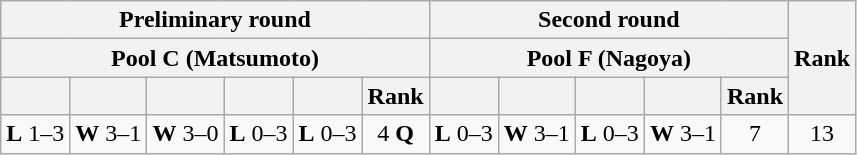<table class="wikitable" style="font-size:100%;">
<tr>
<th colspan=6>Preliminary round</th>
<th colspan=5>Second round</th>
<th rowspan=3>Rank</th>
</tr>
<tr>
<th colspan=6>Pool C (Matsumoto)</th>
<th colspan=5>Pool F (Nagoya)</th>
</tr>
<tr>
<th></th>
<th></th>
<th></th>
<th></th>
<th></th>
<th>Rank</th>
<th></th>
<th></th>
<th></th>
<th></th>
<th>Rank</th>
</tr>
<tr align=center>
<td><strong>L</strong> 1–3</td>
<td><strong>W</strong> 3–1</td>
<td><strong>W</strong> 3–0</td>
<td><strong>L</strong> 0–3</td>
<td><strong>L</strong> 0–3</td>
<td>4 <strong>Q</strong></td>
<td><strong>L</strong> 0–3</td>
<td><strong>W</strong> 3–1</td>
<td><strong>L</strong> 0–3</td>
<td><strong>W</strong> 3–1</td>
<td>7</td>
<td>13</td>
</tr>
</table>
